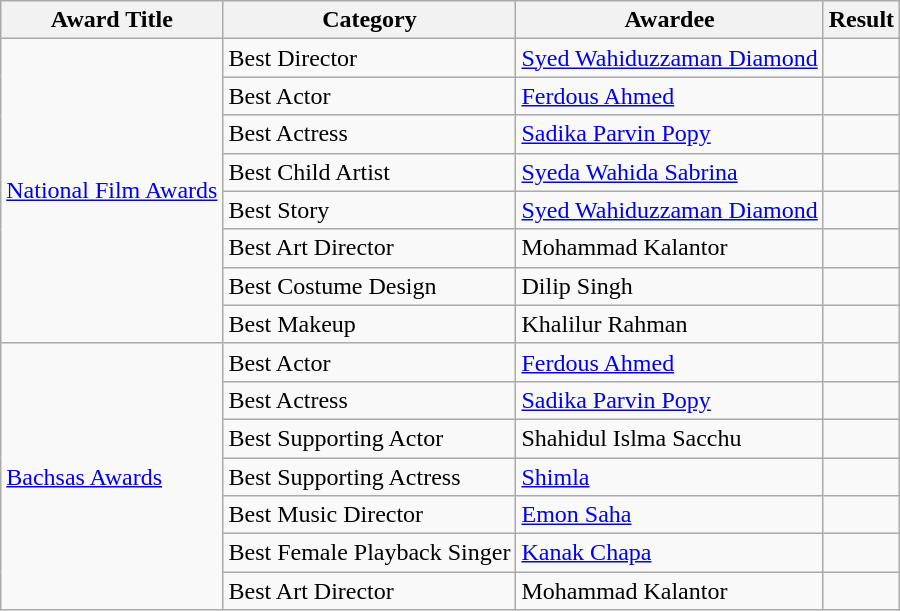<table class="wikitable">
<tr>
<th>Award Title</th>
<th>Category</th>
<th>Awardee</th>
<th>Result</th>
</tr>
<tr>
<td rowspan="8"><a href='#'>National Film Awards</a></td>
<td>Best Director</td>
<td><a href='#'>Syed Wahiduzzaman Diamond</a></td>
<td></td>
</tr>
<tr>
<td>Best Actor</td>
<td><a href='#'>Ferdous Ahmed</a></td>
<td></td>
</tr>
<tr>
<td>Best Actress</td>
<td><a href='#'>Sadika Parvin Popy</a></td>
<td></td>
</tr>
<tr>
<td>Best Child Artist</td>
<td><a href='#'>Syeda Wahida Sabrina</a></td>
<td></td>
</tr>
<tr>
<td>Best Story</td>
<td><a href='#'>Syed Wahiduzzaman Diamond</a></td>
<td></td>
</tr>
<tr>
<td>Best Art Director</td>
<td>Mohammad Kalantor</td>
<td></td>
</tr>
<tr>
<td>Best Costume Design</td>
<td>Dilip Singh</td>
<td></td>
</tr>
<tr>
<td>Best Makeup</td>
<td>Khalilur Rahman</td>
<td></td>
</tr>
<tr>
<td rowspan="7"><a href='#'>Bachsas Awards</a></td>
<td>Best Actor</td>
<td><a href='#'>Ferdous Ahmed</a></td>
<td></td>
</tr>
<tr>
<td>Best Actress</td>
<td><a href='#'>Sadika Parvin Popy</a></td>
<td></td>
</tr>
<tr>
<td>Best Supporting Actor</td>
<td>Shahidul Islma Sacchu</td>
<td></td>
</tr>
<tr>
<td>Best Supporting Actress</td>
<td><a href='#'>Shimla</a></td>
<td></td>
</tr>
<tr>
<td>Best Music Director</td>
<td><a href='#'>Emon Saha</a></td>
<td></td>
</tr>
<tr>
<td>Best Female Playback Singer</td>
<td><a href='#'>Kanak Chapa</a></td>
<td></td>
</tr>
<tr>
<td>Best Art Director</td>
<td>Mohammad Kalantor</td>
<td></td>
</tr>
</table>
